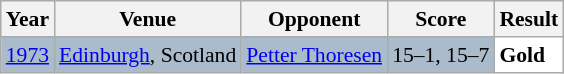<table class="sortable wikitable" style="font-size: 90%;">
<tr>
<th>Year</th>
<th>Venue</th>
<th>Opponent</th>
<th>Score</th>
<th>Result</th>
</tr>
<tr style="background:#AABBCC">
<td align="center"><a href='#'>1973</a></td>
<td align="left"><a href='#'>Edinburgh</a>, Scotland</td>
<td align="left"> <a href='#'>Petter Thoresen</a></td>
<td align="left">15–1, 15–7</td>
<td style="text-align:left; background:white"> <strong>Gold</strong></td>
</tr>
</table>
